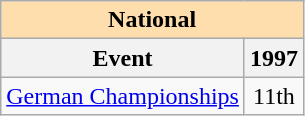<table class="wikitable" style="text-align:center">
<tr>
<th style="background-color: #ffdead; " colspan=2 align=center>National</th>
</tr>
<tr>
<th>Event</th>
<th>1997</th>
</tr>
<tr>
<td align=left><a href='#'>German Championships</a></td>
<td>11th</td>
</tr>
</table>
